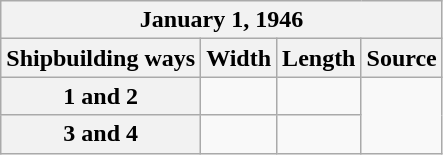<table class="wikitable">
<tr>
<th colspan="4">January 1, 1946</th>
</tr>
<tr>
<th style="text-align: left;">Shipbuilding ways</th>
<th>Width</th>
<th>Length</th>
<th>Source</th>
</tr>
<tr>
<th style="text-align: center;">1 and 2</th>
<td></td>
<td></td>
<td rowspan=2></td>
</tr>
<tr>
<th style="text-align: center;">3 and 4</th>
<td></td>
<td></td>
</tr>
</table>
